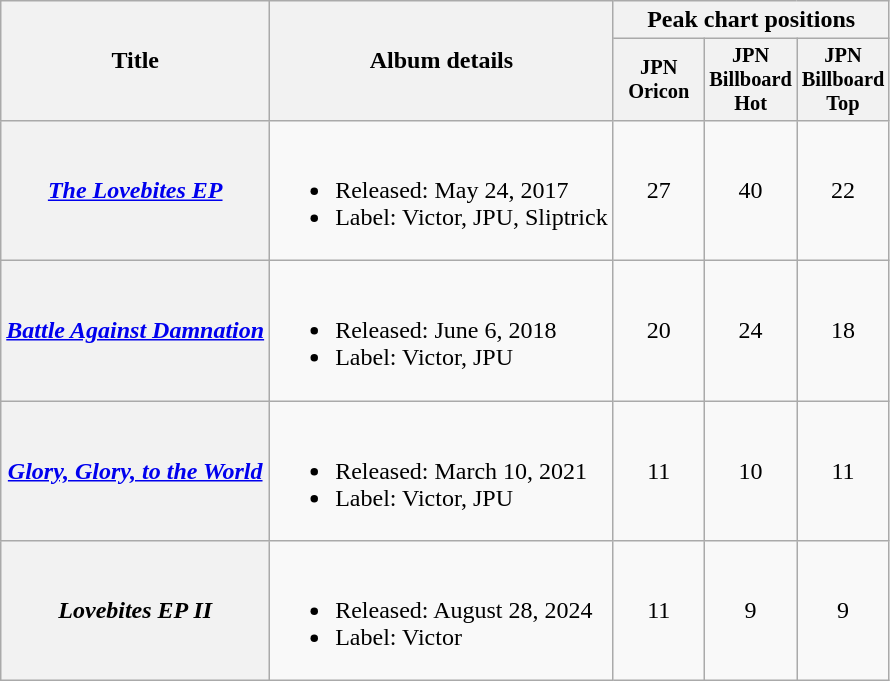<table class="wikitable plainrowheaders">
<tr>
<th scope="col" rowspan="2">Title</th>
<th scope="col" rowspan="2">Album details</th>
<th scope="col" colspan="3">Peak chart positions</th>
</tr>
<tr>
<th scope="col" style="width:4em;font-size:85%">JPN<br>Oricon<br></th>
<th scope="col" style="width:4em;font-size:85%">JPN<br>Billboard<br>Hot<br></th>
<th scope="col" style="width:4em;font-size:85%">JPN<br>Billboard<br>Top<br></th>
</tr>
<tr>
<th scope="row"><em><a href='#'>The Lovebites EP</a></em></th>
<td><br><ul><li>Released: May 24, 2017</li><li>Label: Victor, JPU, Sliptrick</li></ul></td>
<td align="center">27</td>
<td align="center">40</td>
<td align="center">22</td>
</tr>
<tr>
<th scope="row"><em><a href='#'>Battle Against Damnation</a></em></th>
<td><br><ul><li>Released: June 6, 2018</li><li>Label: Victor, JPU</li></ul></td>
<td align="center">20</td>
<td align="center">24</td>
<td align="center">18</td>
</tr>
<tr>
<th scope="row"><em><a href='#'>Glory, Glory, to the World</a></em></th>
<td><br><ul><li>Released: March 10, 2021</li><li>Label: Victor, JPU</li></ul></td>
<td align="center">11</td>
<td align="center">10</td>
<td align="center">11</td>
</tr>
<tr>
<th scope="row"><em>Lovebites EP II</em></th>
<td><br><ul><li>Released: August 28, 2024</li><li>Label: Victor</li></ul></td>
<td align="center">11</td>
<td align="center">9</td>
<td align="center">9</td>
</tr>
</table>
